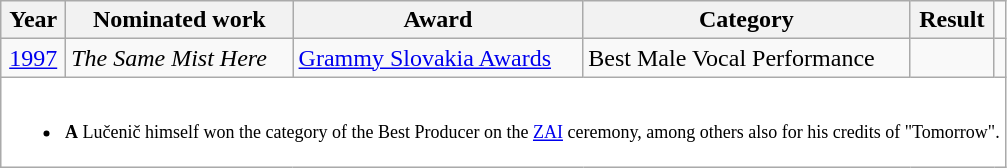<table class=wikitable>
<tr>
<th>Year</th>
<th>Nominated work</th>
<th>Award</th>
<th>Category</th>
<th>Result</th>
</tr>
<tr>
<td align=center><a href='#'>1997</a></td>
<td><em>The Same Mist Here</em></td>
<td><a href='#'>Grammy Slovakia Awards</a></td>
<td>Best Male Vocal Performance</td>
<td></td>
<td align=center></td>
</tr>
<tr>
<td width=100% colspan=16 style="font-size:9pt; background:#FFFFFF"><br><ul><li><strong>A</strong>  Lučenič himself won the category of the Best Producer on the <a href='#'>ZAI</a> ceremony, among others also for his credits of "Tomorrow".</li></ul></td>
</tr>
</table>
